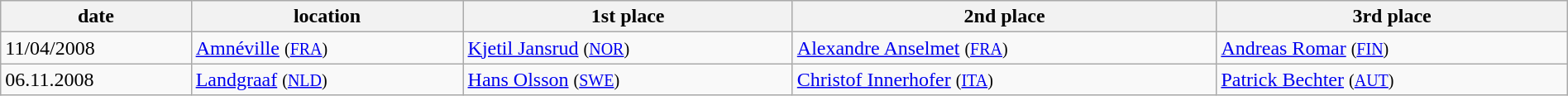<table class="wikitable" width=100%>
<tr class="backgroundcolor5">
<th>date</th>
<th>location</th>
<th>1st place</th>
<th>2nd place</th>
<th>3rd place</th>
</tr>
<tr>
<td>11/04/2008</td>
<td><a href='#'>Amnéville</a> <small>(<a href='#'>FRA</a>)</small></td>
<td> <a href='#'>Kjetil Jansrud</a> <small>(<a href='#'>NOR</a>)</small></td>
<td> <a href='#'>Alexandre Anselmet</a> <small>(<a href='#'>FRA</a>)</small></td>
<td> <a href='#'>Andreas Romar</a> <small>(<a href='#'>FIN</a>)</small></td>
</tr>
<tr>
<td>06.11.2008</td>
<td><a href='#'>Landgraaf</a> <small>(<a href='#'>NLD</a>)</small></td>
<td> <a href='#'>Hans Olsson</a> <small>(<a href='#'>SWE</a>)</small></td>
<td> <a href='#'>Christof Innerhofer</a> <small>(<a href='#'>ITA</a>)</small></td>
<td> <a href='#'>Patrick Bechter</a> <small>(<a href='#'>AUT</a>)</small></td>
</tr>
</table>
